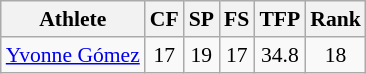<table class="wikitable" border="1" style="font-size:90%">
<tr>
<th>Athlete</th>
<th>CF</th>
<th>SP</th>
<th>FS</th>
<th>TFP</th>
<th>Rank</th>
</tr>
<tr align=center>
<td align=left><a href='#'>Yvonne Gómez</a></td>
<td>17</td>
<td>19</td>
<td>17</td>
<td>34.8</td>
<td>18</td>
</tr>
</table>
